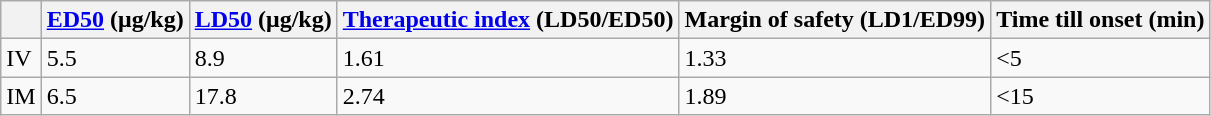<table class="wikitable">
<tr>
<th></th>
<th><a href='#'>ED50</a> (μg/kg)</th>
<th><a href='#'>LD50</a> (μg/kg)</th>
<th><a href='#'>Therapeutic index</a> (LD50/ED50)</th>
<th>Margin of safety (LD1/ED99)</th>
<th>Time till onset (min)</th>
</tr>
<tr>
<td>IV</td>
<td>5.5</td>
<td>8.9</td>
<td>1.61</td>
<td>1.33</td>
<td><5</td>
</tr>
<tr>
<td>IM</td>
<td>6.5</td>
<td>17.8</td>
<td>2.74</td>
<td>1.89</td>
<td><15</td>
</tr>
</table>
